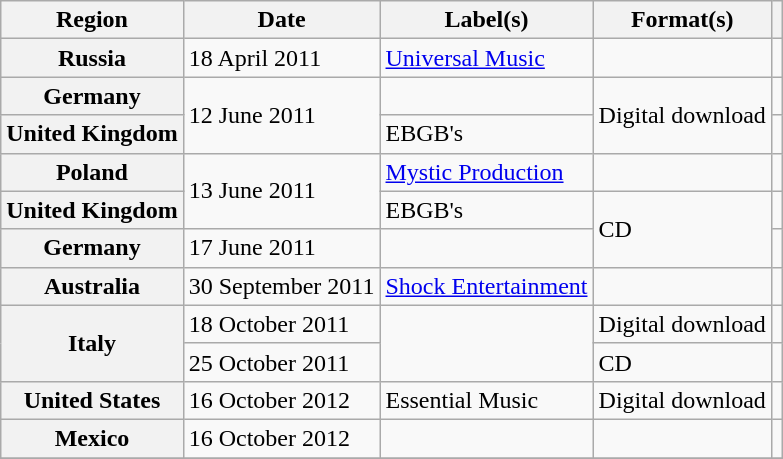<table class="wikitable plainrowheaders">
<tr>
<th scope="col">Region</th>
<th scope="col">Date</th>
<th scope="col">Label(s)</th>
<th scope="col">Format(s)</th>
<th></th>
</tr>
<tr>
<th scope="row">Russia</th>
<td>18 April 2011</td>
<td><a href='#'>Universal Music</a></td>
<td></td>
<td></td>
</tr>
<tr>
<th scope="row">Germany</th>
<td rowspan="2">12 June 2011</td>
<td></td>
<td rowspan="2">Digital download</td>
<td></td>
</tr>
<tr>
<th scope="row">United Kingdom</th>
<td>EBGB's</td>
<td></td>
</tr>
<tr>
<th scope="row">Poland</th>
<td rowspan="2">13 June 2011</td>
<td><a href='#'>Mystic Production</a></td>
<td></td>
<td></td>
</tr>
<tr>
<th scope="row">United Kingdom</th>
<td>EBGB's</td>
<td rowspan="2">CD</td>
<td></td>
</tr>
<tr>
<th scope="row">Germany</th>
<td>17 June 2011</td>
<td></td>
<td></td>
</tr>
<tr>
<th scope="row">Australia</th>
<td>30 September 2011</td>
<td><a href='#'>Shock Entertainment</a></td>
<td></td>
<td></td>
</tr>
<tr>
<th rowspan="2" scope="row">Italy</th>
<td>18 October 2011</td>
<td rowspan="2"></td>
<td>Digital download</td>
<td></td>
</tr>
<tr>
<td>25 October 2011</td>
<td>CD</td>
<td></td>
</tr>
<tr>
<th scope="row">United States</th>
<td>16 October 2012</td>
<td>Essential Music</td>
<td>Digital download</td>
<td></td>
</tr>
<tr>
<th scope="row">Mexico</th>
<td>16 October 2012</td>
<td></td>
<td></td>
<td></td>
</tr>
<tr>
</tr>
</table>
